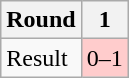<table class="wikitable">
<tr>
<th>Round</th>
<th>1</th>
</tr>
<tr>
<td>Result</td>
<td bgcolor="#FFCCCC">0–1</td>
</tr>
</table>
